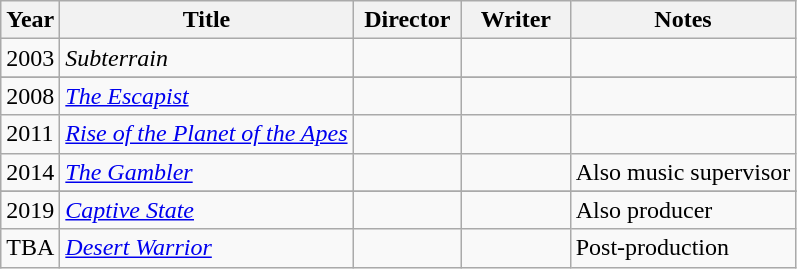<table class="wikitable">
<tr>
<th>Year</th>
<th>Title</th>
<th width="65">Director</th>
<th width="65">Writer</th>
<th>Notes</th>
</tr>
<tr>
<td>2003</td>
<td><em>Subterrain</em></td>
<td></td>
<td></td>
<td></td>
</tr>
<tr>
</tr>
<tr>
<td>2008</td>
<td><em><a href='#'>The Escapist</a></em></td>
<td></td>
<td></td>
<td></td>
</tr>
<tr>
<td>2011</td>
<td><em><a href='#'>Rise of the Planet of the Apes</a></em></td>
<td></td>
<td></td>
<td></td>
</tr>
<tr>
<td>2014</td>
<td><em><a href='#'>The Gambler</a></em></td>
<td></td>
<td></td>
<td>Also music supervisor</td>
</tr>
<tr>
</tr>
<tr>
<td>2019</td>
<td><em><a href='#'>Captive State</a></em></td>
<td></td>
<td></td>
<td>Also producer</td>
</tr>
<tr>
<td>TBA</td>
<td><em><a href='#'>Desert Warrior</a></em></td>
<td></td>
<td></td>
<td>Post-production</td>
</tr>
</table>
